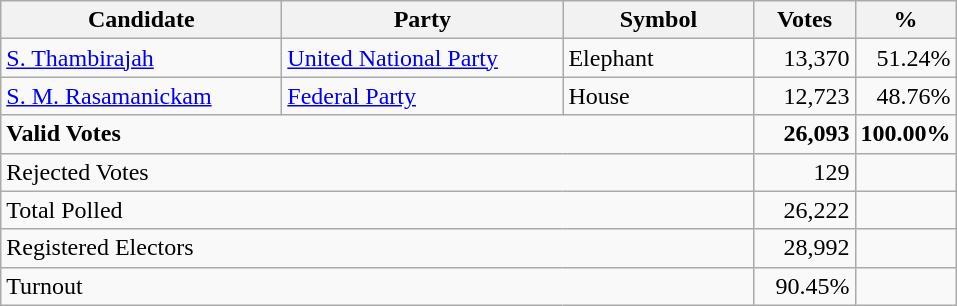<table class="wikitable" border="1" style="text-align:right;">
<tr>
<th align=left width="180">Candidate</th>
<th align=left width="180">Party</th>
<th align=left width="120">Symbol</th>
<th align=left width="60">Votes</th>
<th align=left width="60">%</th>
</tr>
<tr>
<td align=left><a href='#'>S. Thambirajah</a></td>
<td align=left><a href='#'>United National Party</a></td>
<td align=left>Elephant</td>
<td>13,370</td>
<td>51.24%</td>
</tr>
<tr>
<td align=left><a href='#'>S. M. Rasamanickam</a></td>
<td align=left><a href='#'>Federal Party</a></td>
<td align=left>House</td>
<td>12,723</td>
<td>48.76%</td>
</tr>
<tr>
<td align=left colspan=3><strong>Valid Votes</strong></td>
<td><strong>26,093</strong></td>
<td><strong>100.00%</strong></td>
</tr>
<tr>
<td align=left colspan=3>Rejected Votes</td>
<td>129</td>
<td></td>
</tr>
<tr>
<td align=left colspan=3>Total Polled</td>
<td>26,222</td>
<td></td>
</tr>
<tr>
<td align=left colspan=3>Registered Electors</td>
<td>28,992</td>
<td></td>
</tr>
<tr>
<td align=left colspan=3>Turnout</td>
<td>90.45%</td>
<td></td>
</tr>
</table>
